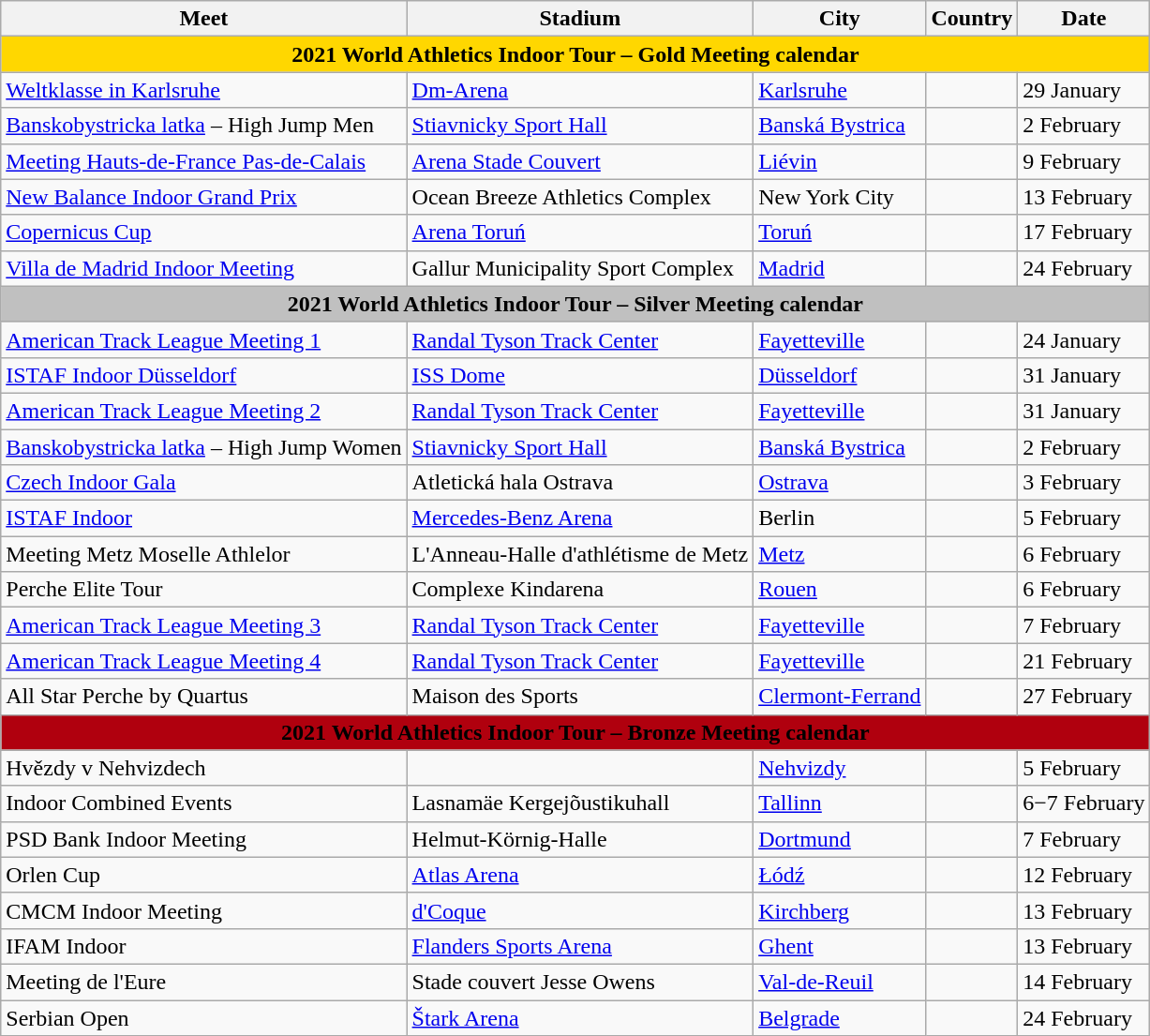<table class="wikitable sortable">
<tr>
<th>Meet</th>
<th>Stadium</th>
<th>City</th>
<th>Country</th>
<th>Date</th>
</tr>
<tr>
<td align=center colspan=5 bgcolor="gold"><strong>2021 World Athletics Indoor Tour – Gold Meeting calendar</strong></td>
</tr>
<tr>
<td><a href='#'>Weltklasse in Karlsruhe</a></td>
<td><a href='#'>Dm-Arena</a></td>
<td><a href='#'>Karlsruhe</a></td>
<td></td>
<td>29 January</td>
</tr>
<tr>
<td><a href='#'>Banskobystricka latka</a> – High Jump Men</td>
<td><a href='#'>Stiavnicky Sport Hall</a></td>
<td><a href='#'>Banská Bystrica</a></td>
<td></td>
<td>2 February</td>
</tr>
<tr>
<td><a href='#'>Meeting Hauts-de-France Pas-de-Calais</a></td>
<td><a href='#'>Arena Stade Couvert</a></td>
<td><a href='#'>Liévin</a></td>
<td></td>
<td>9 February</td>
</tr>
<tr>
<td><a href='#'>New Balance Indoor Grand Prix</a></td>
<td>Ocean Breeze Athletics Complex</td>
<td>New York City</td>
<td></td>
<td>13 February</td>
</tr>
<tr>
<td><a href='#'>Copernicus Cup</a></td>
<td><a href='#'>Arena Toruń</a></td>
<td><a href='#'>Toruń</a></td>
<td></td>
<td>17 February</td>
</tr>
<tr>
<td><a href='#'>Villa de Madrid Indoor Meeting</a></td>
<td>Gallur Municipality Sport Complex</td>
<td><a href='#'>Madrid</a></td>
<td></td>
<td>24 February</td>
</tr>
<tr>
<td align=center colspan=5 bgcolor="silver"><strong>2021 World Athletics Indoor Tour – Silver Meeting calendar</strong></td>
</tr>
<tr>
<td><a href='#'>American Track League Meeting 1</a></td>
<td><a href='#'>Randal Tyson Track Center</a></td>
<td><a href='#'>Fayetteville</a></td>
<td></td>
<td>24 January</td>
</tr>
<tr>
<td><a href='#'>ISTAF Indoor Düsseldorf</a></td>
<td><a href='#'>ISS Dome</a></td>
<td><a href='#'>Düsseldorf</a></td>
<td></td>
<td>31 January</td>
</tr>
<tr>
<td><a href='#'>American Track League Meeting 2</a></td>
<td><a href='#'>Randal Tyson Track Center</a></td>
<td><a href='#'>Fayetteville</a></td>
<td></td>
<td>31 January</td>
</tr>
<tr>
<td><a href='#'>Banskobystricka latka</a> – High Jump Women</td>
<td><a href='#'>Stiavnicky Sport Hall</a></td>
<td><a href='#'>Banská Bystrica</a></td>
<td></td>
<td>2 February</td>
</tr>
<tr>
<td><a href='#'>Czech Indoor Gala</a></td>
<td>Atletická hala Ostrava</td>
<td><a href='#'>Ostrava</a></td>
<td></td>
<td>3 February</td>
</tr>
<tr>
<td><a href='#'>ISTAF Indoor</a></td>
<td><a href='#'>Mercedes-Benz Arena</a></td>
<td>Berlin</td>
<td></td>
<td>5 February</td>
</tr>
<tr>
<td>Meeting Metz Moselle Athlelor</td>
<td>L'Anneau-Halle d'athlétisme de Metz</td>
<td><a href='#'>Metz</a></td>
<td></td>
<td>6 February</td>
</tr>
<tr>
<td>Perche Elite Tour</td>
<td>Complexe Kindarena</td>
<td><a href='#'>Rouen</a></td>
<td></td>
<td>6 February</td>
</tr>
<tr>
<td><a href='#'>American Track League Meeting 3</a></td>
<td><a href='#'>Randal Tyson Track Center</a></td>
<td><a href='#'>Fayetteville</a></td>
<td></td>
<td>7 February</td>
</tr>
<tr>
<td><a href='#'>American Track League Meeting 4</a></td>
<td><a href='#'>Randal Tyson Track Center</a></td>
<td><a href='#'>Fayetteville</a></td>
<td></td>
<td>21 February</td>
</tr>
<tr>
<td>All Star Perche by Quartus</td>
<td>Maison des Sports</td>
<td><a href='#'>Clermont-Ferrand</a></td>
<td></td>
<td>27 February</td>
</tr>
<tr>
<td align=center colspan=5 bgcolor="bronze"><strong>2021 World Athletics Indoor Tour – Bronze Meeting calendar</strong></td>
</tr>
<tr>
<td>Hvězdy v Nehvizdech</td>
<td></td>
<td><a href='#'>Nehvizdy</a></td>
<td></td>
<td>5 February</td>
</tr>
<tr>
<td>Indoor Combined Events</td>
<td>Lasnamäe Kergejõustikuhall</td>
<td><a href='#'>Tallinn</a></td>
<td></td>
<td>6−7 February</td>
</tr>
<tr>
<td>PSD Bank Indoor Meeting</td>
<td>Helmut-Körnig-Halle</td>
<td><a href='#'>Dortmund</a></td>
<td></td>
<td>7 February</td>
</tr>
<tr>
<td>Orlen Cup</td>
<td><a href='#'>Atlas Arena</a></td>
<td><a href='#'>Łódź</a></td>
<td></td>
<td>12 February</td>
</tr>
<tr>
<td>CMCM Indoor Meeting</td>
<td><a href='#'>d'Coque</a></td>
<td><a href='#'>Kirchberg</a></td>
<td></td>
<td>13 February</td>
</tr>
<tr>
<td>IFAM Indoor</td>
<td><a href='#'>Flanders Sports Arena</a></td>
<td><a href='#'>Ghent</a></td>
<td></td>
<td>13 February</td>
</tr>
<tr>
<td>Meeting de l'Eure</td>
<td>Stade couvert Jesse Owens</td>
<td><a href='#'>Val-de-Reuil</a></td>
<td></td>
<td>14 February</td>
</tr>
<tr>
<td>Serbian Open</td>
<td><a href='#'>Štark Arena</a></td>
<td><a href='#'>Belgrade</a></td>
<td></td>
<td>24 February</td>
</tr>
</table>
